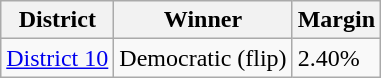<table class="wikitable sortable">
<tr>
<th>District</th>
<th>Winner</th>
<th>Margin</th>
</tr>
<tr>
<td><a href='#'>District 10</a></td>
<td data-sort-value="1" >Democratic (flip)</td>
<td>2.40%</td>
</tr>
</table>
